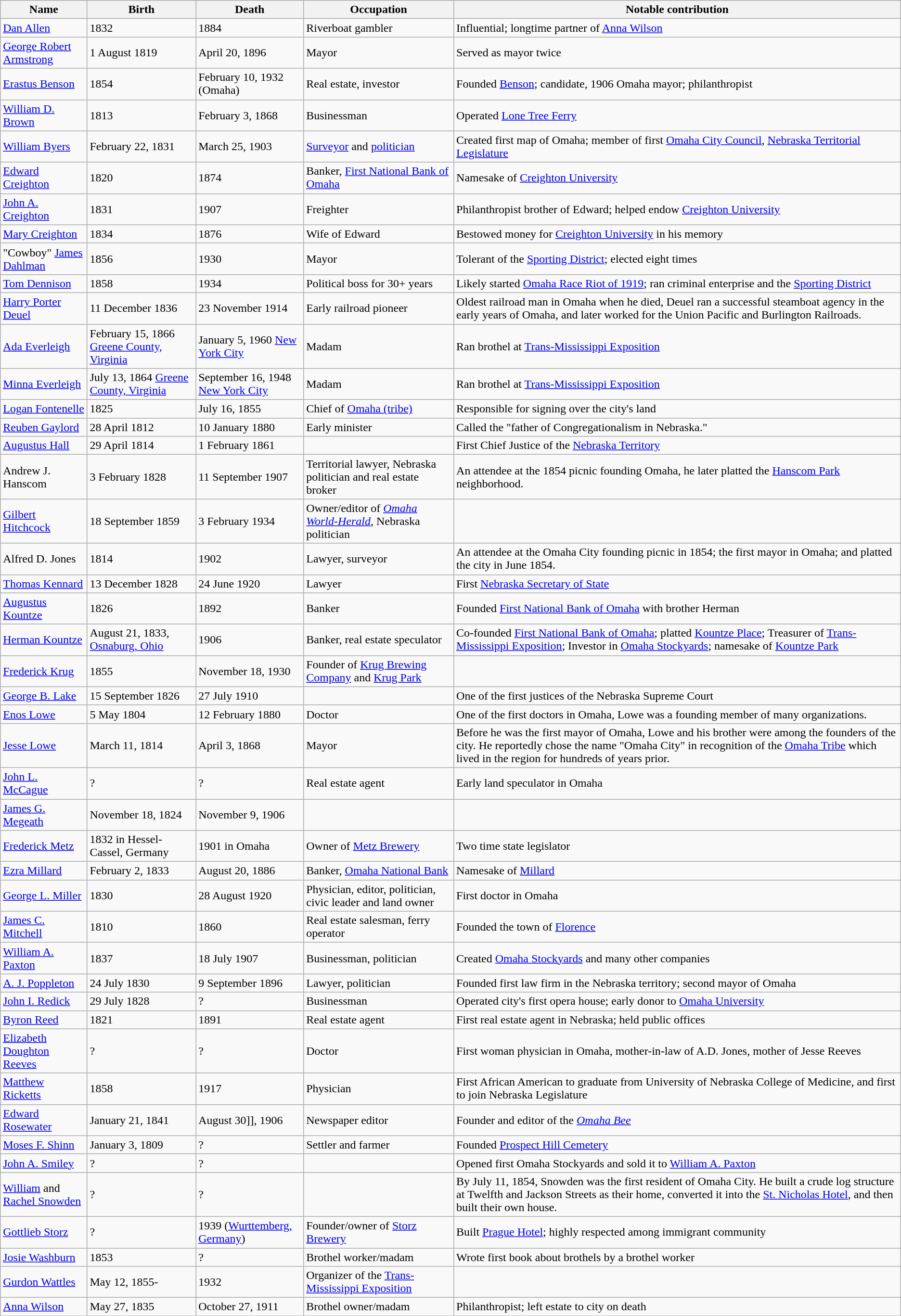<table class="wikitable sortable">
<tr>
<th>Name</th>
<th>Birth</th>
<th>Death</th>
<th>Occupation</th>
<th>Notable contribution</th>
</tr>
<tr>
<td><a href='#'>Dan Allen</a></td>
<td>1832</td>
<td>1884</td>
<td>Riverboat gambler</td>
<td>Influential; longtime partner of <a href='#'>Anna Wilson</a></td>
</tr>
<tr>
<td><a href='#'>George Robert Armstrong</a></td>
<td>1 August 1819</td>
<td>April 20, 1896</td>
<td>Mayor</td>
<td>Served as mayor twice</td>
</tr>
<tr>
<td><a href='#'>Erastus Benson</a></td>
<td>1854</td>
<td>February 10, 1932 (Omaha)</td>
<td>Real estate, investor</td>
<td>Founded <a href='#'>Benson</a>; candidate, 1906 Omaha mayor; philanthropist</td>
</tr>
<tr>
<td><a href='#'>William D. Brown</a></td>
<td>1813</td>
<td>February 3, 1868</td>
<td>Businessman</td>
<td>Operated <a href='#'>Lone Tree Ferry</a></td>
</tr>
<tr>
<td><a href='#'>William Byers</a></td>
<td>February 22, 1831</td>
<td>March 25, 1903</td>
<td><a href='#'>Surveyor</a> and <a href='#'>politician</a></td>
<td>Created first map of Omaha; member of first <a href='#'>Omaha City Council</a>, <a href='#'>Nebraska Territorial Legislature</a></td>
</tr>
<tr>
<td><a href='#'>Edward Creighton</a></td>
<td>1820</td>
<td>1874</td>
<td>Banker, <a href='#'>First National Bank of Omaha</a></td>
<td>Namesake of <a href='#'>Creighton University</a></td>
</tr>
<tr>
<td><a href='#'>John A. Creighton</a></td>
<td>1831</td>
<td>1907</td>
<td>Freighter</td>
<td>Philanthropist brother of Edward; helped endow <a href='#'>Creighton University</a></td>
</tr>
<tr>
<td><a href='#'>Mary Creighton</a></td>
<td>1834</td>
<td>1876</td>
<td>Wife of Edward</td>
<td>Bestowed money for <a href='#'>Creighton University</a> in his memory</td>
</tr>
<tr>
<td>"Cowboy" <a href='#'>James Dahlman</a></td>
<td>1856</td>
<td>1930</td>
<td>Mayor</td>
<td>Tolerant of the <a href='#'>Sporting District</a>; elected eight times</td>
</tr>
<tr>
<td><a href='#'>Tom Dennison</a></td>
<td>1858</td>
<td>1934</td>
<td>Political boss for 30+ years</td>
<td>Likely started <a href='#'>Omaha Race Riot of 1919</a>; ran criminal enterprise and the <a href='#'>Sporting District</a></td>
</tr>
<tr>
<td><a href='#'>Harry Porter Deuel</a></td>
<td>11 December 1836</td>
<td>23 November 1914</td>
<td>Early railroad pioneer</td>
<td>Oldest railroad man in Omaha when he died, Deuel ran a successful steamboat agency in the early years of Omaha, and later worked for the Union Pacific and Burlington Railroads.</td>
</tr>
<tr>
<td><a href='#'>Ada Everleigh</a></td>
<td>February 15, 1866 <a href='#'>Greene County, Virginia</a></td>
<td>January 5, 1960 <a href='#'>New York City</a></td>
<td>Madam</td>
<td>Ran brothel at <a href='#'>Trans-Mississippi Exposition</a></td>
</tr>
<tr>
<td><a href='#'>Minna Everleigh</a></td>
<td>July 13, 1864 <a href='#'>Greene County, Virginia</a></td>
<td>September 16, 1948 <a href='#'>New York City</a></td>
<td>Madam</td>
<td>Ran brothel at <a href='#'>Trans-Mississippi Exposition</a></td>
</tr>
<tr>
<td><a href='#'>Logan Fontenelle</a></td>
<td>1825</td>
<td>July 16, 1855</td>
<td>Chief of <a href='#'>Omaha (tribe)</a></td>
<td>Responsible for signing over the city's land</td>
</tr>
<tr>
<td><a href='#'>Reuben Gaylord</a></td>
<td>28 April 1812</td>
<td>10 January 1880</td>
<td>Early minister</td>
<td>Called the "father of Congregationalism in Nebraska."</td>
</tr>
<tr>
<td><a href='#'>Augustus Hall</a></td>
<td>29 April 1814</td>
<td>1 February 1861</td>
<td></td>
<td>First Chief Justice of the <a href='#'>Nebraska Territory</a></td>
</tr>
<tr>
<td>Andrew J. Hanscom</td>
<td>3 February 1828</td>
<td>11 September 1907</td>
<td>Territorial lawyer, Nebraska politician and real estate broker</td>
<td>An attendee at the 1854 picnic founding Omaha, he later platted the <a href='#'>Hanscom Park</a> neighborhood.</td>
</tr>
<tr>
<td><a href='#'>Gilbert Hitchcock</a></td>
<td>18 September 1859</td>
<td>3 February 1934</td>
<td>Owner/editor of <em><a href='#'>Omaha World-Herald</a></em>, Nebraska politician</td>
<td></td>
</tr>
<tr>
<td>Alfred D. Jones</td>
<td>1814</td>
<td>1902</td>
<td>Lawyer, surveyor</td>
<td>An attendee at the Omaha City founding picnic in 1854; the first mayor in Omaha; and platted the city in June 1854.</td>
</tr>
<tr>
<td><a href='#'>Thomas Kennard</a></td>
<td>13 December 1828</td>
<td>24 June 1920</td>
<td>Lawyer</td>
<td>First <a href='#'>Nebraska Secretary of State</a></td>
</tr>
<tr>
<td><a href='#'>Augustus Kountze</a></td>
<td>1826</td>
<td>1892</td>
<td>Banker</td>
<td>Founded <a href='#'>First National Bank of Omaha</a> with brother Herman</td>
</tr>
<tr>
<td><a href='#'>Herman Kountze</a></td>
<td>August 21, 1833, <a href='#'>Osnaburg, Ohio</a></td>
<td>1906</td>
<td>Banker, real estate speculator</td>
<td>Co-founded <a href='#'>First National Bank of Omaha</a>; platted <a href='#'>Kountze Place</a>; Treasurer of <a href='#'>Trans-Mississippi Exposition</a>; Investor in <a href='#'>Omaha Stockyards</a>; namesake of <a href='#'>Kountze Park</a></td>
</tr>
<tr>
<td><a href='#'>Frederick Krug</a></td>
<td>1855</td>
<td>November 18, 1930</td>
<td>Founder of <a href='#'>Krug Brewing Company</a> and <a href='#'>Krug Park</a></td>
<td></td>
</tr>
<tr>
<td><a href='#'>George B. Lake</a></td>
<td>15 September 1826</td>
<td>27 July 1910</td>
<td></td>
<td>One of the first justices of the Nebraska Supreme Court</td>
</tr>
<tr>
<td><a href='#'>Enos Lowe</a></td>
<td>5 May 1804</td>
<td>12 February 1880</td>
<td>Doctor</td>
<td>One of the first doctors in Omaha, Lowe was a founding member of many organizations.</td>
</tr>
<tr>
<td><a href='#'>Jesse Lowe</a></td>
<td>March 11, 1814</td>
<td>April 3, 1868</td>
<td>Mayor</td>
<td>Before he was the first mayor of Omaha, Lowe and his brother were among the founders of the city. He reportedly chose the name "Omaha City" in recognition of the <a href='#'>Omaha Tribe</a> which lived in the region for hundreds of years prior.</td>
</tr>
<tr>
<td><a href='#'>John L. McCague</a></td>
<td>?</td>
<td>?</td>
<td>Real estate agent</td>
<td>Early land speculator in Omaha</td>
</tr>
<tr>
<td><a href='#'>James G. Megeath</a></td>
<td>November 18, 1824</td>
<td>November 9, 1906</td>
<td></td>
<td></td>
</tr>
<tr>
<td><a href='#'>Frederick Metz</a></td>
<td>1832 in Hessel-Cassel, Germany</td>
<td>1901 in Omaha</td>
<td>Owner of <a href='#'>Metz Brewery</a></td>
<td>Two time state legislator</td>
</tr>
<tr>
<td><a href='#'>Ezra Millard</a></td>
<td>February 2, 1833</td>
<td>August 20, 1886</td>
<td>Banker, <a href='#'>Omaha National Bank</a></td>
<td>Namesake of <a href='#'>Millard</a></td>
</tr>
<tr>
<td><a href='#'>George L. Miller</a></td>
<td>1830</td>
<td>28 August 1920</td>
<td>Physician, editor, politician, civic leader and land owner</td>
<td>First doctor in Omaha</td>
</tr>
<tr>
<td><a href='#'>James C. Mitchell</a></td>
<td>1810</td>
<td>1860</td>
<td>Real estate salesman, ferry operator</td>
<td>Founded the town of <a href='#'>Florence</a></td>
</tr>
<tr>
<td><a href='#'>William A. Paxton</a></td>
<td>1837</td>
<td>18 July 1907</td>
<td>Businessman, politician</td>
<td>Created <a href='#'>Omaha Stockyards</a> and many other companies</td>
</tr>
<tr>
<td><a href='#'>A. J. Poppleton</a></td>
<td>24 July 1830</td>
<td>9 September 1896</td>
<td>Lawyer, politician</td>
<td>Founded first law firm in the Nebraska territory; second mayor of Omaha</td>
</tr>
<tr>
<td><a href='#'>John I. Redick</a></td>
<td>29 July 1828</td>
<td>?</td>
<td>Businessman</td>
<td>Operated city's first opera house; early donor to <a href='#'>Omaha University</a></td>
</tr>
<tr>
<td><a href='#'>Byron Reed</a></td>
<td>1821</td>
<td>1891</td>
<td>Real estate agent</td>
<td>First real estate agent in Nebraska; held public offices</td>
</tr>
<tr>
<td><a href='#'>Elizabeth Doughton Reeves</a></td>
<td>?</td>
<td>?</td>
<td>Doctor</td>
<td>First woman physician in Omaha, mother-in-law of A.D. Jones, mother of Jesse Reeves</td>
</tr>
<tr>
<td><a href='#'>Matthew Ricketts</a></td>
<td>1858</td>
<td>1917</td>
<td>Physician</td>
<td>First African American to graduate from University of Nebraska College of Medicine, and first to join Nebraska Legislature</td>
</tr>
<tr>
<td><a href='#'>Edward Rosewater</a></td>
<td>January 21, 1841</td>
<td>August 30]], 1906</td>
<td>Newspaper editor</td>
<td>Founder and editor of the <em><a href='#'>Omaha Bee</a></em></td>
</tr>
<tr>
<td><a href='#'>Moses F. Shinn</a></td>
<td>January 3, 1809</td>
<td>?</td>
<td>Settler and farmer</td>
<td>Founded <a href='#'>Prospect Hill Cemetery</a></td>
</tr>
<tr>
<td><a href='#'>John A. Smiley</a></td>
<td>?</td>
<td>?</td>
<td></td>
<td>Opened first Omaha Stockyards and sold it to <a href='#'>William A. Paxton</a></td>
</tr>
<tr>
<td><a href='#'>William</a> and <a href='#'>Rachel Snowden</a></td>
<td>?</td>
<td>?</td>
<td></td>
<td>By July 11, 1854, Snowden was the first resident of Omaha City. He built a crude log structure at Twelfth and Jackson Streets as their home, converted it into the <a href='#'>St. Nicholas Hotel</a>, and then built their own house.</td>
</tr>
<tr>
<td><a href='#'>Gottlieb Storz</a></td>
<td>?</td>
<td>1939 (<a href='#'>Wurttemberg, Germany</a>)</td>
<td>Founder/owner of <a href='#'>Storz Brewery</a></td>
<td>Built <a href='#'>Prague Hotel</a>; highly respected among immigrant community</td>
</tr>
<tr>
<td><a href='#'>Josie Washburn</a></td>
<td>1853</td>
<td>?</td>
<td>Brothel worker/madam</td>
<td>Wrote first book about brothels by a brothel worker</td>
</tr>
<tr>
<td><a href='#'>Gurdon Wattles</a></td>
<td>May 12, 1855-</td>
<td>1932</td>
<td>Organizer of the <a href='#'>Trans-Mississippi Exposition</a></td>
<td></td>
</tr>
<tr>
<td><a href='#'>Anna Wilson</a></td>
<td>May 27, 1835</td>
<td>October 27, 1911</td>
<td>Brothel owner/madam</td>
<td>Philanthropist; left estate to city on death</td>
</tr>
<tr>
</tr>
</table>
